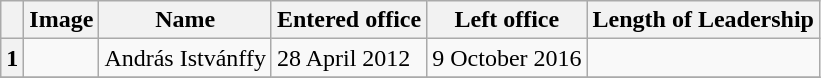<table class="sortable wikitable">
<tr>
<th></th>
<th>Image</th>
<th>Name</th>
<th>Entered office</th>
<th>Left office</th>
<th>Length of Leadership</th>
</tr>
<tr>
<th>1</th>
<td></td>
<td>András Istvánffy</td>
<td>28 April 2012</td>
<td>9 October 2016</td>
<td></td>
</tr>
<tr>
</tr>
</table>
